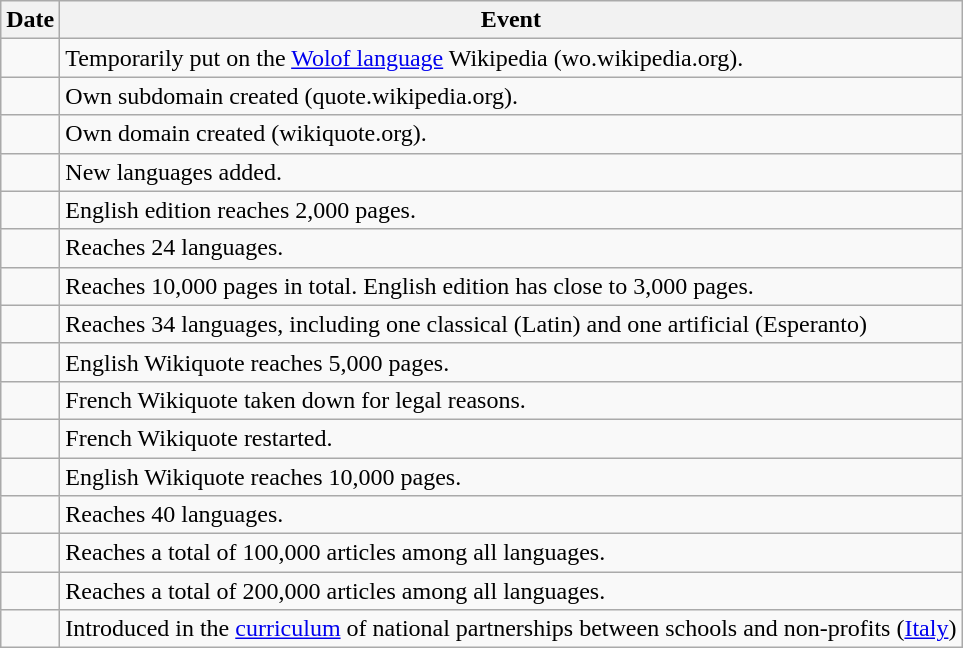<table class="wikitable">
<tr>
<th>Date</th>
<th>Event</th>
</tr>
<tr>
<td></td>
<td>Temporarily put on the <a href='#'>Wolof language</a> Wikipedia (wo.wikipedia.org).</td>
</tr>
<tr>
<td></td>
<td>Own subdomain created (quote.wikipedia.org).</td>
</tr>
<tr>
<td></td>
<td>Own domain created (wikiquote.org).</td>
</tr>
<tr>
<td></td>
<td>New languages added.</td>
</tr>
<tr>
<td></td>
<td>English edition reaches 2,000 pages.</td>
</tr>
<tr>
<td></td>
<td>Reaches 24 languages.</td>
</tr>
<tr>
<td></td>
<td>Reaches 10,000 pages in total. English edition has close to 3,000 pages.</td>
</tr>
<tr>
<td></td>
<td>Reaches 34 languages, including one classical (Latin) and one artificial (Esperanto)</td>
</tr>
<tr>
<td></td>
<td>English Wikiquote reaches 5,000 pages.</td>
</tr>
<tr>
<td></td>
<td>French Wikiquote taken down for legal reasons.</td>
</tr>
<tr>
<td></td>
<td>French Wikiquote restarted.</td>
</tr>
<tr>
<td></td>
<td>English Wikiquote reaches 10,000 pages.</td>
</tr>
<tr>
<td></td>
<td>Reaches 40 languages.</td>
</tr>
<tr>
<td></td>
<td>Reaches a total of 100,000 articles among all languages.</td>
</tr>
<tr>
<td></td>
<td>Reaches a total of 200,000 articles among all languages.</td>
</tr>
<tr>
<td></td>
<td>Introduced in the <a href='#'>curriculum</a> of national partnerships between schools and non-profits (<a href='#'>Italy</a>)</td>
</tr>
</table>
